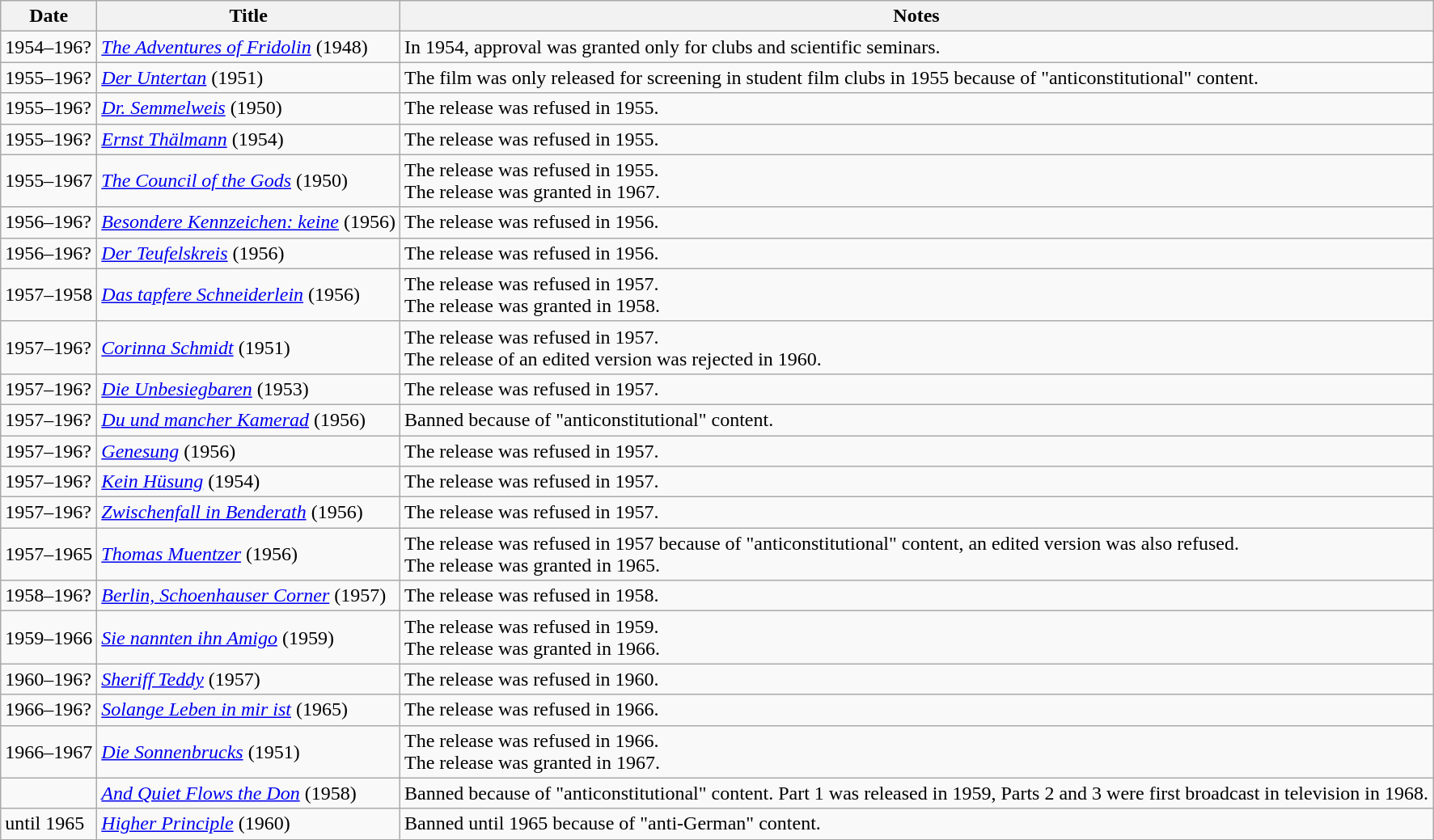<table class="wikitable sortable">
<tr>
<th>Date</th>
<th>Title</th>
<th>Notes</th>
</tr>
<tr>
<td>1954–196?</td>
<td><em><a href='#'>The Adventures of Fridolin</a></em> (1948)</td>
<td>In 1954, approval was granted only for clubs and scientific seminars.</td>
</tr>
<tr>
<td>1955–196?</td>
<td><em><a href='#'>Der Untertan</a></em> (1951)</td>
<td>The film was only released for screening in student film clubs in 1955 because of "anticonstitutional" content.</td>
</tr>
<tr>
<td>1955–196?</td>
<td><em><a href='#'>Dr. Semmelweis</a></em> (1950)</td>
<td>The release was refused in 1955.</td>
</tr>
<tr>
<td>1955–196?</td>
<td><em><a href='#'>Ernst Thälmann</a></em> (1954)</td>
<td>The release was refused in 1955.</td>
</tr>
<tr>
<td>1955–1967</td>
<td><em><a href='#'>The Council of the Gods</a></em> (1950)</td>
<td>The release was refused in 1955.<br>The release was granted in 1967.</td>
</tr>
<tr>
<td>1956–196?</td>
<td><em><a href='#'>Besondere Kennzeichen: keine</a></em> (1956)</td>
<td>The release was refused in 1956.</td>
</tr>
<tr>
<td>1956–196?</td>
<td><em><a href='#'>Der Teufelskreis</a></em> (1956)</td>
<td>The release was refused in 1956.</td>
</tr>
<tr>
<td>1957–1958</td>
<td><em><a href='#'>Das tapfere Schneiderlein</a></em> (1956)</td>
<td>The release was refused in 1957.<br>The release was granted in 1958.</td>
</tr>
<tr>
<td>1957–196?</td>
<td><em><a href='#'>Corinna Schmidt</a></em> (1951)</td>
<td>The release was refused in 1957.<br>The release of an edited version was rejected in 1960.</td>
</tr>
<tr>
<td>1957–196?</td>
<td><em><a href='#'>Die Unbesiegbaren</a></em> (1953)</td>
<td>The release was refused in 1957.</td>
</tr>
<tr>
<td>1957–196?</td>
<td><em><a href='#'>Du und mancher Kamerad</a></em> (1956)</td>
<td>Banned because of "anticonstitutional" content.</td>
</tr>
<tr>
<td>1957–196?</td>
<td><em><a href='#'>Genesung</a></em> (1956)</td>
<td>The release was refused in 1957.</td>
</tr>
<tr>
<td>1957–196?</td>
<td><em><a href='#'>Kein Hüsung</a></em> (1954)</td>
<td>The release was refused in 1957.</td>
</tr>
<tr>
<td>1957–196?</td>
<td><em><a href='#'>Zwischenfall in Benderath</a></em> (1956)</td>
<td>The release was refused in 1957.</td>
</tr>
<tr>
<td>1957–1965</td>
<td><em><a href='#'>Thomas Muentzer</a></em> (1956)</td>
<td>The release was refused in 1957 because of "anticonstitutional" content, an edited version was also refused.<br>The release was granted in 1965.</td>
</tr>
<tr>
<td>1958–196?</td>
<td><em><a href='#'>Berlin, Schoenhauser Corner</a></em> (1957)</td>
<td>The release was refused in 1958.</td>
</tr>
<tr>
<td>1959–1966</td>
<td><em><a href='#'>Sie nannten ihn Amigo</a></em> (1959)</td>
<td>The release was refused in 1959.<br>The release was granted in 1966.</td>
</tr>
<tr>
<td>1960–196?</td>
<td><em><a href='#'>Sheriff Teddy</a></em> (1957)</td>
<td>The release was refused in 1960.</td>
</tr>
<tr>
<td>1966–196?</td>
<td><em><a href='#'>Solange Leben in mir ist</a></em> (1965)</td>
<td>The release was refused in 1966.</td>
</tr>
<tr>
<td>1966–1967</td>
<td><em><a href='#'>Die Sonnenbrucks</a></em> (1951)</td>
<td>The release was refused in 1966.<br>The release was granted in 1967.</td>
</tr>
<tr>
<td></td>
<td><em><a href='#'>And Quiet Flows the Don</a></em> (1958)</td>
<td>Banned because of "anticonstitutional" content. Part 1 was released in 1959, Parts 2 and 3 were first broadcast in television in 1968.</td>
</tr>
<tr>
<td>until 1965</td>
<td><em><a href='#'>Higher Principle</a></em> (1960)</td>
<td>Banned until 1965 because of "anti-German" content.</td>
</tr>
</table>
